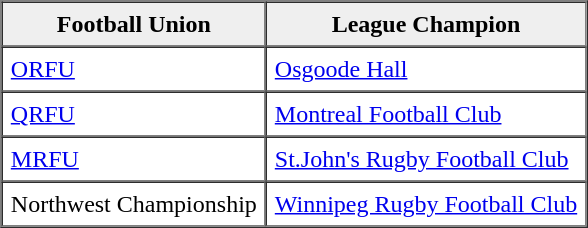<table border="1" cellpadding="5" cellspacing="0" align="center">
<tr>
<th scope="col" style="background:#efefef;">Football Union</th>
<th scope="col" style="background:#efefef;">League Champion</th>
</tr>
<tr>
<td><a href='#'>ORFU</a></td>
<td><a href='#'>Osgoode Hall</a></td>
</tr>
<tr>
<td><a href='#'>QRFU</a></td>
<td><a href='#'>Montreal Football Club</a></td>
</tr>
<tr>
<td><a href='#'>MRFU</a></td>
<td><a href='#'>St.John's Rugby Football Club</a></td>
</tr>
<tr>
<td>Northwest Championship</td>
<td><a href='#'>Winnipeg Rugby Football Club</a></td>
</tr>
<tr>
</tr>
</table>
